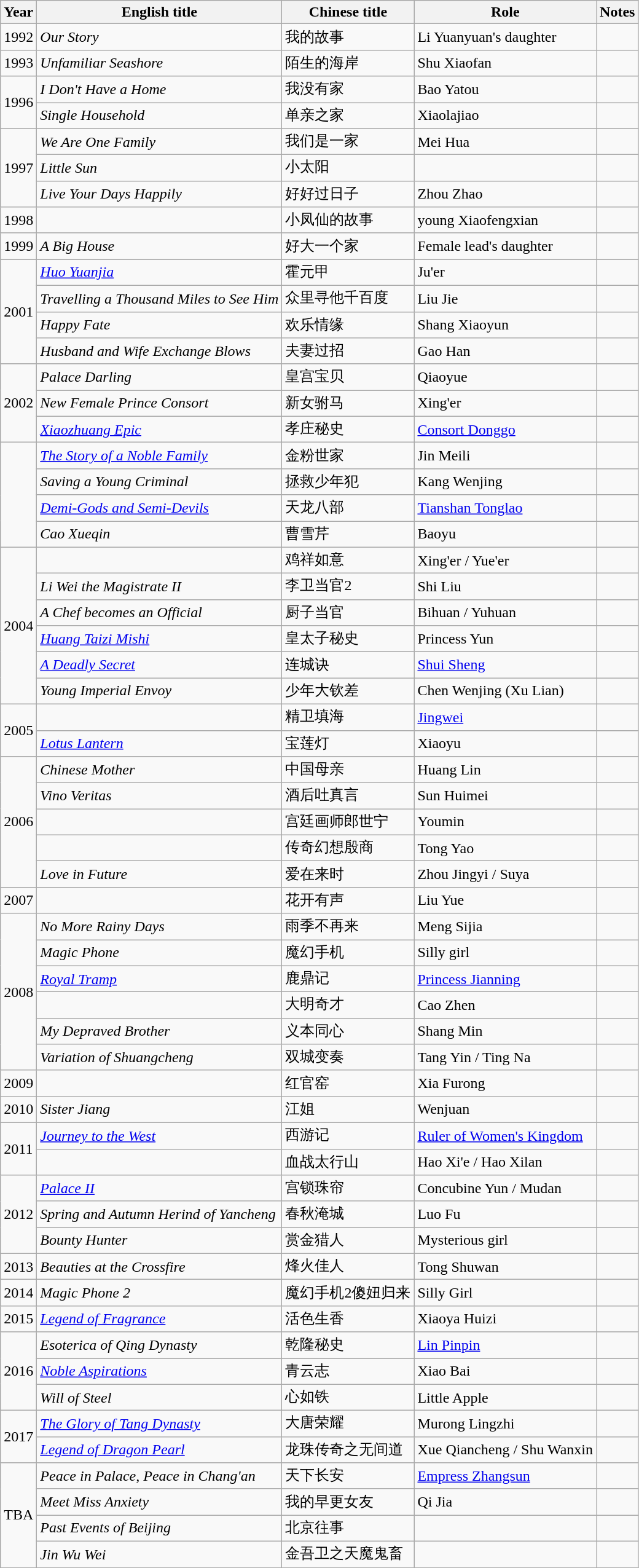<table class="wikitable sortable">
<tr>
<th>Year</th>
<th>English title</th>
<th>Chinese title</th>
<th>Role</th>
<th class="unsortable">Notes</th>
</tr>
<tr>
<td>1992</td>
<td><em>Our Story</em></td>
<td>我的故事</td>
<td>Li Yuanyuan's daughter</td>
<td></td>
</tr>
<tr>
<td>1993</td>
<td><em>Unfamiliar Seashore</em></td>
<td>陌生的海岸</td>
<td>Shu Xiaofan</td>
<td></td>
</tr>
<tr>
<td rowspan=2>1996</td>
<td><em>I Don't Have a Home</em></td>
<td>我没有家</td>
<td>Bao Yatou</td>
<td></td>
</tr>
<tr>
<td><em>Single Household</em></td>
<td>单亲之家</td>
<td>Xiaolajiao</td>
<td></td>
</tr>
<tr>
<td rowspan=3>1997</td>
<td><em>We Are One Family</em></td>
<td>我们是一家</td>
<td>Mei Hua</td>
<td></td>
</tr>
<tr>
<td><em>Little Sun</em></td>
<td>小太阳</td>
<td></td>
<td></td>
</tr>
<tr>
<td><em>Live Your Days Happily</em></td>
<td>好好过日子</td>
<td>Zhou Zhao</td>
<td></td>
</tr>
<tr>
<td>1998</td>
<td></td>
<td>小凤仙的故事</td>
<td>young Xiaofengxian</td>
<td></td>
</tr>
<tr>
<td>1999</td>
<td><em>A Big House</em></td>
<td>好大一个家</td>
<td>Female lead's daughter</td>
<td></td>
</tr>
<tr>
<td rowspan=4>2001</td>
<td><em><a href='#'>Huo Yuanjia</a></em></td>
<td>霍元甲</td>
<td>Ju'er</td>
<td></td>
</tr>
<tr>
<td><em>Travelling a Thousand Miles to See Him</em></td>
<td>众里寻他千百度</td>
<td>Liu Jie</td>
<td></td>
</tr>
<tr>
<td><em>Happy Fate</em></td>
<td>欢乐情缘</td>
<td>Shang Xiaoyun</td>
<td></td>
</tr>
<tr>
<td><em>Husband and Wife Exchange Blows</em></td>
<td>夫妻过招</td>
<td>Gao Han</td>
<td></td>
</tr>
<tr>
<td rowspan=3>2002</td>
<td><em>Palace Darling</em></td>
<td>皇宫宝贝</td>
<td>Qiaoyue</td>
<td></td>
</tr>
<tr>
<td><em>New Female Prince Consort</em></td>
<td>新女驸马</td>
<td>Xing'er</td>
<td></td>
</tr>
<tr>
<td><em><a href='#'>Xiaozhuang Epic</a></em></td>
<td>孝庄秘史</td>
<td><a href='#'>Consort Donggo</a></td>
<td></td>
</tr>
<tr>
<td rowspan=4></td>
<td><em><a href='#'>The Story of a Noble Family</a></em></td>
<td>金粉世家</td>
<td>Jin Meili</td>
<td></td>
</tr>
<tr>
<td><em>Saving a Young Criminal</em></td>
<td>拯救少年犯</td>
<td>Kang Wenjing</td>
<td></td>
</tr>
<tr>
<td><em><a href='#'>Demi-Gods and Semi-Devils</a></em></td>
<td>天龙八部</td>
<td><a href='#'>Tianshan Tonglao</a></td>
<td></td>
</tr>
<tr>
<td><em>Cao Xueqin</em></td>
<td>曹雪芹</td>
<td>Baoyu</td>
<td></td>
</tr>
<tr>
<td rowspan=6>2004</td>
<td></td>
<td>鸡祥如意</td>
<td>Xing'er / Yue'er</td>
<td></td>
</tr>
<tr>
<td><em>Li Wei the Magistrate II</em></td>
<td>李卫当官2</td>
<td>Shi Liu</td>
<td></td>
</tr>
<tr>
<td><em>A Chef becomes an Official</em></td>
<td>厨子当官</td>
<td>Bihuan / Yuhuan</td>
<td></td>
</tr>
<tr>
<td><em><a href='#'>Huang Taizi Mishi</a></em></td>
<td>皇太子秘史</td>
<td>Princess Yun</td>
<td></td>
</tr>
<tr>
<td><em><a href='#'>A Deadly Secret</a></em></td>
<td>连城诀</td>
<td><a href='#'>Shui Sheng</a></td>
<td></td>
</tr>
<tr>
<td><em>Young Imperial Envoy</em></td>
<td>少年大钦差</td>
<td>Chen Wenjing (Xu Lian)</td>
<td></td>
</tr>
<tr>
<td rowspan=2>2005</td>
<td></td>
<td>精卫填海</td>
<td><a href='#'>Jingwei</a></td>
<td></td>
</tr>
<tr>
<td><em><a href='#'>Lotus Lantern</a></em></td>
<td>宝莲灯</td>
<td>Xiaoyu</td>
<td></td>
</tr>
<tr>
<td rowspan=5>2006</td>
<td><em>Chinese Mother</em></td>
<td>中国母亲</td>
<td>Huang Lin</td>
<td></td>
</tr>
<tr>
<td><em>Vino Veritas</em></td>
<td>酒后吐真言</td>
<td>Sun Huimei</td>
<td></td>
</tr>
<tr>
<td></td>
<td>宫廷画师郎世宁</td>
<td>Youmin</td>
<td></td>
</tr>
<tr>
<td></td>
<td>传奇幻想殷商</td>
<td>Tong Yao</td>
<td></td>
</tr>
<tr>
<td><em>Love in Future</em></td>
<td>爱在来时</td>
<td>Zhou Jingyi / Suya</td>
<td></td>
</tr>
<tr>
<td>2007</td>
<td></td>
<td>花开有声</td>
<td>Liu Yue</td>
<td></td>
</tr>
<tr>
<td rowspan=6>2008</td>
<td><em>No More Rainy Days</em></td>
<td>雨季不再来</td>
<td>Meng Sijia</td>
<td></td>
</tr>
<tr>
<td><em>Magic Phone</em></td>
<td>魔幻手机</td>
<td>Silly girl</td>
<td></td>
</tr>
<tr>
<td><em><a href='#'>Royal Tramp</a></em></td>
<td>鹿鼎记</td>
<td><a href='#'>Princess Jianning</a></td>
<td></td>
</tr>
<tr>
<td></td>
<td>大明奇才</td>
<td>Cao Zhen</td>
<td></td>
</tr>
<tr>
<td><em>My Depraved Brother</em></td>
<td>义本同心</td>
<td>Shang Min</td>
<td></td>
</tr>
<tr>
<td><em>Variation of Shuangcheng</em></td>
<td>双城变奏</td>
<td>Tang Yin / Ting Na</td>
<td></td>
</tr>
<tr>
<td>2009</td>
<td></td>
<td>红官窑</td>
<td>Xia Furong</td>
<td></td>
</tr>
<tr>
<td>2010</td>
<td><em>Sister Jiang</em></td>
<td>江姐</td>
<td>Wenjuan</td>
<td></td>
</tr>
<tr>
<td rowspan=2>2011</td>
<td><em><a href='#'>Journey to the West</a></em></td>
<td>西游记</td>
<td><a href='#'>Ruler of Women's Kingdom</a></td>
<td></td>
</tr>
<tr>
<td></td>
<td>血战太行山</td>
<td>Hao Xi'e / Hao Xilan</td>
<td></td>
</tr>
<tr>
<td rowspan=3>2012</td>
<td><em><a href='#'>Palace II</a></em></td>
<td>宫锁珠帘</td>
<td>Concubine Yun / Mudan</td>
<td></td>
</tr>
<tr>
<td><em>Spring and Autumn Herind of Yancheng</em></td>
<td>春秋淹城</td>
<td>Luo Fu</td>
<td></td>
</tr>
<tr>
<td><em>Bounty Hunter</em></td>
<td>赏金猎人</td>
<td>Mysterious girl</td>
<td></td>
</tr>
<tr>
<td>2013</td>
<td><em>Beauties at the Crossfire</em></td>
<td>烽火佳人</td>
<td>Tong Shuwan</td>
<td></td>
</tr>
<tr>
<td>2014</td>
<td><em>Magic Phone 2</em></td>
<td>魔幻手机2傻妞归来</td>
<td>Silly Girl</td>
<td></td>
</tr>
<tr>
<td>2015</td>
<td><em><a href='#'>Legend of Fragrance</a></em></td>
<td>活色生香</td>
<td>Xiaoya Huizi</td>
<td></td>
</tr>
<tr>
<td rowspan=3>2016</td>
<td><em>Esoterica of Qing Dynasty</em></td>
<td>乾隆秘史</td>
<td><a href='#'>Lin Pinpin</a></td>
<td></td>
</tr>
<tr>
<td><em><a href='#'>Noble Aspirations</a></em></td>
<td>青云志</td>
<td>Xiao Bai</td>
<td></td>
</tr>
<tr>
<td><em>Will of Steel</em></td>
<td>心如铁</td>
<td>Little Apple</td>
<td></td>
</tr>
<tr>
<td rowspan=2>2017</td>
<td><em><a href='#'>The Glory of Tang Dynasty</a></em></td>
<td>大唐荣耀</td>
<td>Murong Lingzhi</td>
<td></td>
</tr>
<tr>
<td><em><a href='#'>Legend of Dragon Pearl</a></em></td>
<td>龙珠传奇之无间道</td>
<td>Xue Qiancheng / Shu Wanxin</td>
<td></td>
</tr>
<tr>
<td rowspan=4>TBA</td>
<td><em>Peace in Palace, Peace in Chang'an</em></td>
<td>天下长安</td>
<td><a href='#'>Empress Zhangsun</a></td>
<td></td>
</tr>
<tr>
<td><em>Meet Miss Anxiety</em></td>
<td>我的早更女友</td>
<td>Qi Jia</td>
<td></td>
</tr>
<tr>
<td><em>Past Events of Beijing</em></td>
<td>北京往事</td>
<td></td>
<td></td>
</tr>
<tr>
<td><em>Jin Wu Wei</em></td>
<td>金吾卫之天魔鬼畜</td>
<td></td>
<td></td>
</tr>
</table>
